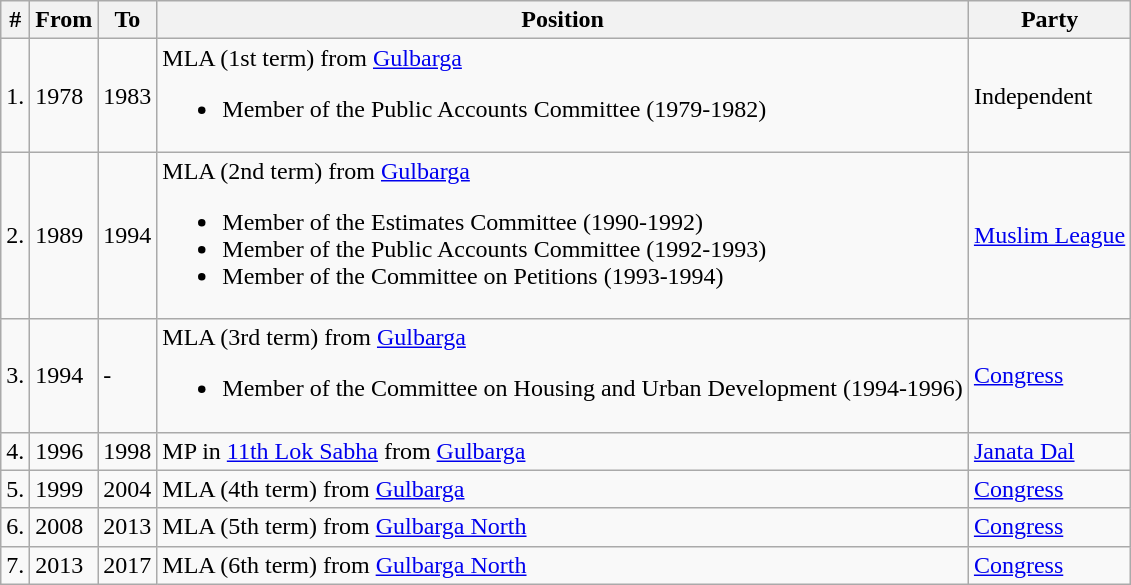<table class="wikitable sortable">
<tr>
<th>#</th>
<th>From</th>
<th>To</th>
<th>Position</th>
<th>Party</th>
</tr>
<tr>
<td>1.</td>
<td>1978</td>
<td>1983</td>
<td>MLA (1st term) from <a href='#'>Gulbarga</a><br><ul><li>Member of the Public Accounts Committee (1979-1982)</li></ul></td>
<td>Independent</td>
</tr>
<tr>
<td>2.</td>
<td>1989</td>
<td>1994</td>
<td>MLA (2nd term) from <a href='#'>Gulbarga</a><br><ul><li>Member of the Estimates Committee (1990-1992)</li><li>Member of the Public Accounts Committee (1992-1993)</li><li>Member of the Committee on Petitions (1993-1994)</li></ul></td>
<td><a href='#'>Muslim League</a></td>
</tr>
<tr>
<td>3.</td>
<td>1994</td>
<td>-</td>
<td>MLA (3rd term) from <a href='#'>Gulbarga</a><br><ul><li>Member of the Committee on Housing and Urban Development (1994-1996)</li></ul></td>
<td><a href='#'>Congress</a></td>
</tr>
<tr>
<td>4.</td>
<td>1996</td>
<td>1998</td>
<td>MP in <a href='#'>11th Lok Sabha</a> from <a href='#'>Gulbarga</a></td>
<td><a href='#'>Janata Dal</a></td>
</tr>
<tr>
<td>5.</td>
<td>1999</td>
<td>2004</td>
<td>MLA (4th term) from <a href='#'>Gulbarga</a></td>
<td><a href='#'>Congress</a></td>
</tr>
<tr>
<td>6.</td>
<td>2008</td>
<td>2013</td>
<td>MLA (5th term) from <a href='#'>Gulbarga North</a></td>
<td><a href='#'>Congress</a></td>
</tr>
<tr>
<td>7.</td>
<td>2013</td>
<td>2017</td>
<td>MLA (6th term) from <a href='#'>Gulbarga North</a></td>
<td><a href='#'>Congress</a></td>
</tr>
</table>
